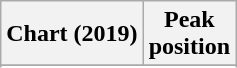<table class="wikitable sortable plainrowheaders" style="text-align:center;">
<tr>
<th scope="col">Chart (2019)</th>
<th scope="col">Peak<br>position</th>
</tr>
<tr>
</tr>
<tr>
</tr>
</table>
